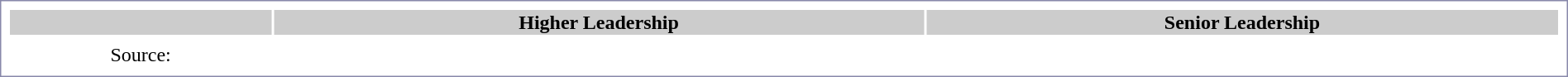<table style="width:100%; border:1px solid #8888aa; background:#fff; padding:5px; font-size:100%; margin:0 12px 12px 0; text-align:center;">
<tr style="background:#ccc;">
<th></th>
<th colspan="4">Higher Leadership</th>
<th colspan="4">Senior Leadership</th>
</tr>
<tr style="text-align:center;">
<td></td>
<td></td>
<td></td>
<td></td>
<td></td>
<td></td>
<td></td>
<td></td>
<td></td>
</tr>
<tr>
<td>Source:</td>
</tr>
</table>
